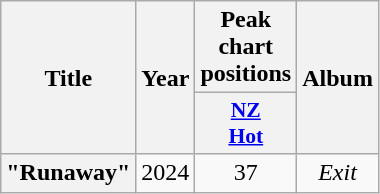<table class="wikitable plainrowheaders" style="text-align:center;">
<tr>
<th scope="col" rowspan="2">Title</th>
<th scope="col" rowspan="2">Year</th>
<th scope="col" colspan="1">Peak chart positions</th>
<th scope="col" rowspan="2">Album</th>
</tr>
<tr>
<th scope="col" style="width:3em;font-size:90%;"><a href='#'>NZ<br>Hot</a><br></th>
</tr>
<tr>
<th scope="row">"Runaway"<br></th>
<td>2024</td>
<td>37</td>
<td><em>Exit</em></td>
</tr>
</table>
